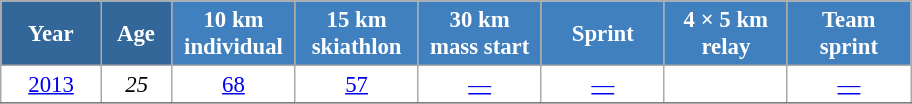<table class="wikitable" style="font-size:95%; text-align:center; border:grey solid 1px; border-collapse:collapse; background:#ffffff;">
<tr>
<th style="background-color:#369; color:white; width:60px;"> Year </th>
<th style="background-color:#369; color:white; width:40px;"> Age </th>
<th style="background-color:#4180be; color:white; width:75px;"> 10 km <br> individual </th>
<th style="background-color:#4180be; color:white; width:75px;"> 15 km <br> skiathlon </th>
<th style="background-color:#4180be; color:white; width:75px;"> 30 km <br> mass start </th>
<th style="background-color:#4180be; color:white; width:75px;"> Sprint </th>
<th style="background-color:#4180be; color:white; width:75px;"> 4 × 5 km <br> relay </th>
<th style="background-color:#4180be; color:white; width:75px;"> Team <br> sprint </th>
</tr>
<tr>
<td><a href='#'>2013</a></td>
<td><em>25</em></td>
<td><a href='#'>68</a></td>
<td><a href='#'>57</a></td>
<td><a href='#'>—</a></td>
<td><a href='#'>—</a></td>
<td><a href='#'></a></td>
<td><a href='#'>—</a></td>
</tr>
<tr>
</tr>
</table>
